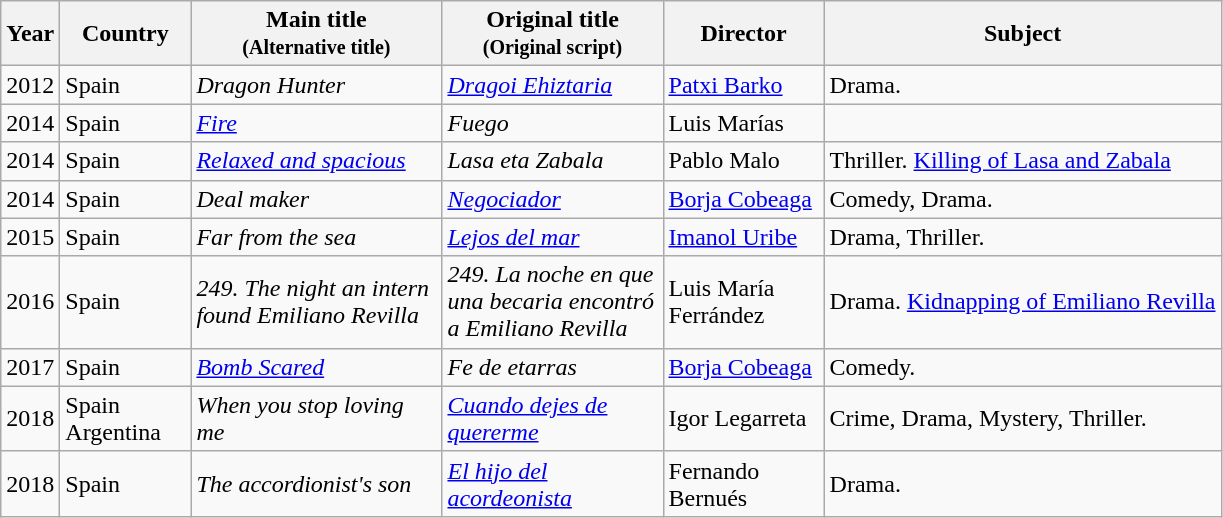<table class="wikitable sortable">
<tr>
<th>Year</th>
<th width= 80>Country</th>
<th class="unsortable" style="width:160px;">Main title<br><small>(Alternative title)</small></th>
<th class="unsortable" style="width:140px;">Original title<br><small>(Original script)</small></th>
<th width=100>Director</th>
<th class="unsortable">Subject</th>
</tr>
<tr>
<td>2012</td>
<td>Spain</td>
<td><em>Dragon Hunter</em></td>
<td><em><a href='#'>Dragoi Ehiztaria</a></em></td>
<td><a href='#'>Patxi Barko</a></td>
<td>Drama.</td>
</tr>
<tr>
<td>2014</td>
<td>Spain</td>
<td><em><a href='#'>Fire</a></em></td>
<td><em>Fuego</em></td>
<td>Luis Marías</td>
<td></td>
</tr>
<tr>
<td>2014</td>
<td>Spain</td>
<td><em><a href='#'>Relaxed and spacious</a></em></td>
<td><em>Lasa eta Zabala</em></td>
<td>Pablo Malo</td>
<td>Thriller. <a href='#'>Killing of Lasa and Zabala</a></td>
</tr>
<tr>
<td>2014</td>
<td>Spain</td>
<td><em>Deal maker</em></td>
<td><em><a href='#'>Negociador</a></em></td>
<td><a href='#'>Borja Cobeaga</a></td>
<td>Comedy, Drama.</td>
</tr>
<tr>
<td>2015</td>
<td>Spain</td>
<td><em>Far from the sea</em></td>
<td><em><a href='#'>Lejos del mar</a></em></td>
<td><a href='#'>Imanol Uribe</a></td>
<td>Drama, Thriller.</td>
</tr>
<tr>
<td>2016</td>
<td>Spain</td>
<td><em>249. The night an intern found Emiliano Revilla</em></td>
<td><em>249. La noche en que una becaria encontró a Emiliano Revilla</em></td>
<td>Luis María Ferrández</td>
<td>Drama. <a href='#'>Kidnapping of Emiliano Revilla</a></td>
</tr>
<tr>
<td>2017</td>
<td>Spain</td>
<td><em><a href='#'>Bomb Scared</a></em></td>
<td><em>Fe de etarras</em></td>
<td><a href='#'>Borja Cobeaga</a></td>
<td>Comedy.</td>
</tr>
<tr>
<td>2018</td>
<td>Spain<br>Argentina</td>
<td><em>When you stop loving me</em></td>
<td><em><a href='#'>Cuando dejes de quererme</a></em></td>
<td>Igor Legarreta</td>
<td>Crime, Drama, Mystery, Thriller.</td>
</tr>
<tr>
<td>2018</td>
<td>Spain</td>
<td><em>The accordionist's son</em></td>
<td><em><a href='#'>El hijo del acordeonista</a></em></td>
<td>Fernando Bernués</td>
<td>Drama.</td>
</tr>
</table>
